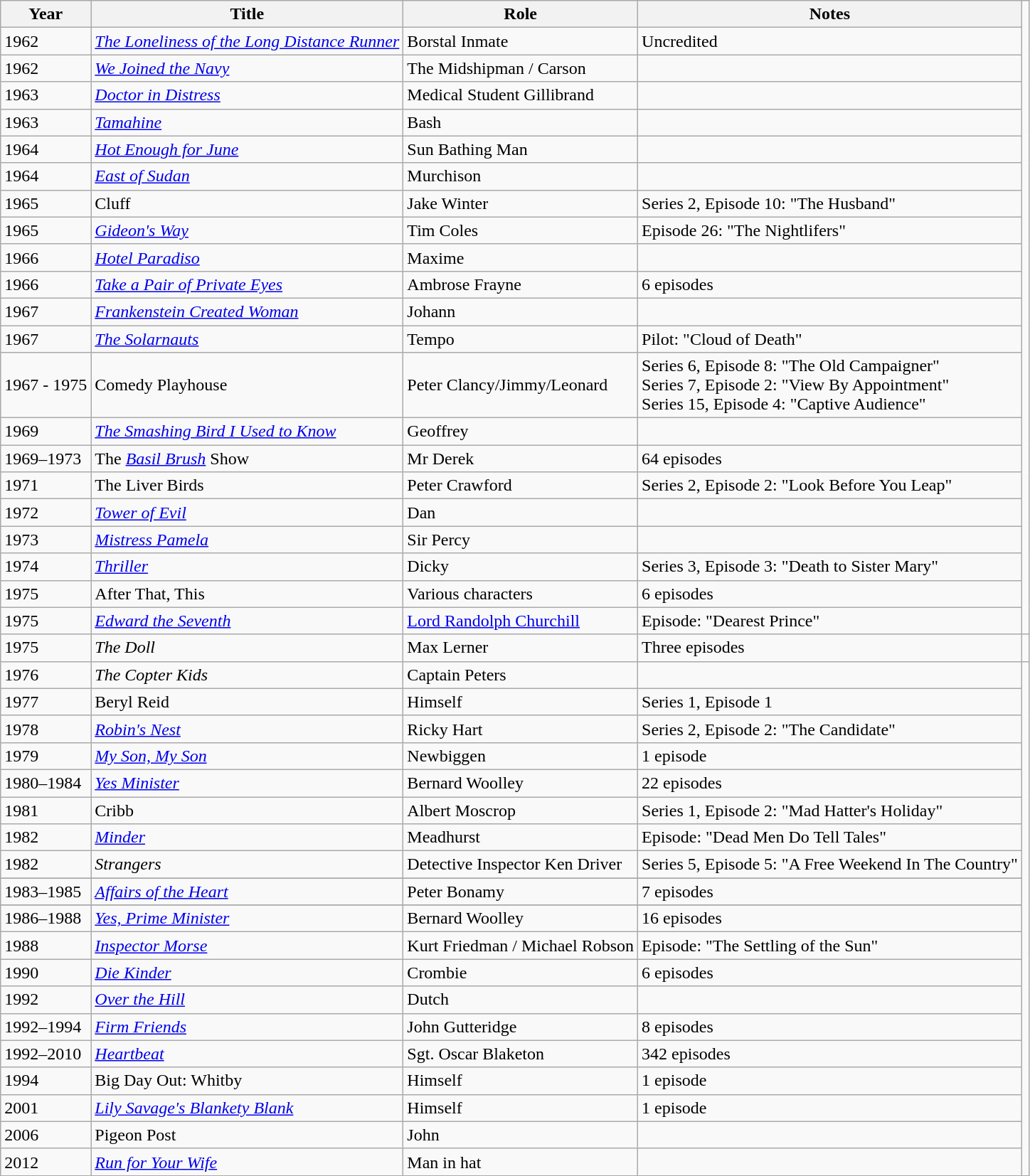<table class="wikitable">
<tr>
<th>Year</th>
<th>Title</th>
<th>Role</th>
<th>Notes</th>
</tr>
<tr>
<td>1962</td>
<td><em><a href='#'>The Loneliness of the Long Distance Runner</a></em></td>
<td>Borstal Inmate</td>
<td>Uncredited</td>
</tr>
<tr>
<td>1962</td>
<td><em><a href='#'>We Joined the Navy</a></em></td>
<td>The Midshipman / Carson</td>
<td></td>
</tr>
<tr>
<td>1963</td>
<td><em><a href='#'>Doctor in Distress</a></em></td>
<td>Medical Student Gillibrand</td>
<td></td>
</tr>
<tr>
<td>1963</td>
<td><em><a href='#'>Tamahine</a></em></td>
<td>Bash</td>
<td></td>
</tr>
<tr>
<td>1964</td>
<td><em><a href='#'>Hot Enough for June</a></em></td>
<td>Sun Bathing Man</td>
<td></td>
</tr>
<tr>
<td>1964</td>
<td><em><a href='#'>East of Sudan</a></em></td>
<td>Murchison</td>
<td></td>
</tr>
<tr>
<td>1965</td>
<td>Cluff</td>
<td>Jake Winter</td>
<td>Series 2, Episode 10: "The Husband"</td>
</tr>
<tr>
<td>1965</td>
<td><em><a href='#'>Gideon's Way</a></em></td>
<td>Tim Coles</td>
<td>Episode 26: "The Nightlifers"</td>
</tr>
<tr>
<td>1966</td>
<td><em><a href='#'>Hotel Paradiso</a></em></td>
<td>Maxime</td>
<td></td>
</tr>
<tr>
<td>1966</td>
<td><em><a href='#'>Take a Pair of Private Eyes</a></em></td>
<td>Ambrose Frayne</td>
<td>6 episodes</td>
</tr>
<tr>
<td>1967</td>
<td><em><a href='#'>Frankenstein Created Woman</a></em></td>
<td>Johann</td>
<td></td>
</tr>
<tr>
<td>1967</td>
<td><em><a href='#'>The Solarnauts</a></em></td>
<td>Tempo</td>
<td>Pilot: "Cloud of Death"</td>
</tr>
<tr>
<td>1967 - 1975</td>
<td>Comedy Playhouse</td>
<td>Peter Clancy/Jimmy/Leonard</td>
<td>Series 6, Episode 8: "The Old Campaigner"<br>Series 7, Episode 2: "View By Appointment"<br>Series 15, Episode 4: "Captive Audience"</td>
</tr>
<tr>
<td>1969</td>
<td><em><a href='#'>The Smashing Bird I Used to Know</a></em></td>
<td>Geoffrey</td>
<td></td>
</tr>
<tr>
<td>1969–1973</td>
<td>The <em><a href='#'>Basil Brush</a></em> Show</td>
<td>Mr Derek</td>
<td>64 episodes</td>
</tr>
<tr>
<td>1971</td>
<td>The Liver Birds</td>
<td>Peter Crawford</td>
<td>Series 2, Episode 2: "Look Before You Leap"</td>
</tr>
<tr>
<td>1972</td>
<td><em><a href='#'>Tower of Evil</a></em></td>
<td>Dan</td>
<td></td>
</tr>
<tr>
<td>1973</td>
<td><em><a href='#'>Mistress Pamela</a></em></td>
<td>Sir Percy</td>
<td></td>
</tr>
<tr>
<td>1974</td>
<td><em><a href='#'>Thriller</a></em></td>
<td>Dicky</td>
<td>Series 3, Episode 3: "Death to Sister Mary"</td>
</tr>
<tr>
<td>1975</td>
<td>After That, This</td>
<td>Various characters</td>
<td>6 episodes</td>
</tr>
<tr>
<td>1975</td>
<td><em><a href='#'>Edward the Seventh</a></em></td>
<td><a href='#'>Lord Randolph Churchill</a></td>
<td>Episode: "Dearest Prince"</td>
</tr>
<tr>
<td>1975</td>
<td><em>The Doll</em></td>
<td>Max Lerner</td>
<td>Three episodes</td>
<td></td>
</tr>
<tr>
<td>1976</td>
<td><em>The Copter Kids</em></td>
<td>Captain Peters</td>
<td></td>
</tr>
<tr>
<td>1977</td>
<td>Beryl Reid</td>
<td>Himself</td>
<td>Series 1, Episode 1</td>
</tr>
<tr>
<td>1978</td>
<td><em><a href='#'>Robin's Nest</a></em></td>
<td>Ricky Hart</td>
<td>Series 2, Episode 2: "The Candidate"</td>
</tr>
<tr>
<td>1979</td>
<td><em><a href='#'>My Son, My Son</a></em></td>
<td>Newbiggen</td>
<td>1 episode</td>
</tr>
<tr>
<td>1980–1984</td>
<td><em><a href='#'>Yes Minister</a></em></td>
<td>Bernard Woolley</td>
<td>22 episodes</td>
</tr>
<tr>
<td>1981</td>
<td>Cribb</td>
<td>Albert Moscrop</td>
<td>Series 1, Episode 2: "Mad Hatter's Holiday"</td>
</tr>
<tr>
<td>1982</td>
<td><em><a href='#'>Minder</a></em></td>
<td>Meadhurst</td>
<td>Episode: "Dead Men Do Tell Tales"</td>
</tr>
<tr>
<td>1982</td>
<td><em>Strangers</em></td>
<td>Detective Inspector Ken Driver</td>
<td>Series 5, Episode 5: "A Free Weekend In The Country"</td>
</tr>
<tr>
</tr>
<tr 1983 || Call My Bluff || Himself || Series 18, Episodes 19 & 20>
</tr>
<tr>
<td>1983–1985</td>
<td><em><a href='#'>Affairs of the Heart</a></em></td>
<td>Peter Bonamy</td>
<td>7 episodes</td>
</tr>
<tr>
</tr>
<tr 1984 || Call My Bluff || Himself || Series 19, Episodes 1 & 2>
</tr>
<tr>
<td>1986–1988</td>
<td><em><a href='#'>Yes, Prime Minister</a></em></td>
<td>Bernard Woolley</td>
<td>16 episodes</td>
</tr>
<tr>
<td>1988</td>
<td><em><a href='#'>Inspector Morse</a></em></td>
<td>Kurt Friedman / Michael Robson</td>
<td>Episode: "The Settling of the Sun"</td>
</tr>
<tr>
<td>1990</td>
<td><em><a href='#'>Die Kinder</a></em></td>
<td>Crombie</td>
<td>6 episodes</td>
</tr>
<tr>
<td>1992</td>
<td><em><a href='#'>Over the Hill</a></em></td>
<td>Dutch</td>
<td></td>
</tr>
<tr>
<td>1992–1994</td>
<td><em><a href='#'>Firm Friends</a></em></td>
<td>John Gutteridge</td>
<td>8 episodes</td>
</tr>
<tr>
<td>1992–2010</td>
<td><em><a href='#'>Heartbeat</a></em></td>
<td>Sgt. Oscar Blaketon</td>
<td>342 episodes</td>
</tr>
<tr>
<td>1994</td>
<td>Big Day Out: Whitby</td>
<td>Himself</td>
<td>1 episode</td>
</tr>
<tr>
<td>2001</td>
<td><em><a href='#'>Lily Savage's Blankety Blank</a></em></td>
<td>Himself</td>
<td>1 episode</td>
</tr>
<tr>
<td>2006</td>
<td>Pigeon Post</td>
<td>John</td>
<td></td>
</tr>
<tr>
<td>2012</td>
<td><em><a href='#'>Run for Your Wife</a></em></td>
<td>Man in hat</td>
<td></td>
</tr>
</table>
